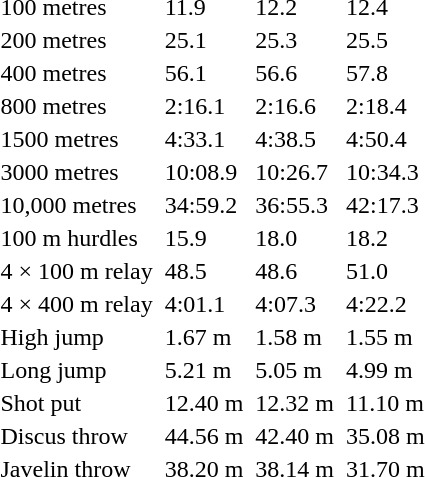<table>
<tr>
<td>100 metres</td>
<td></td>
<td>11.9</td>
<td></td>
<td>12.2</td>
<td></td>
<td>12.4</td>
</tr>
<tr>
<td>200 metres</td>
<td></td>
<td>25.1</td>
<td></td>
<td>25.3</td>
<td></td>
<td>25.5</td>
</tr>
<tr>
<td>400 metres</td>
<td></td>
<td>56.1 </td>
<td></td>
<td>56.6</td>
<td></td>
<td>57.8</td>
</tr>
<tr>
<td>800 metres</td>
<td></td>
<td>2:16.1</td>
<td></td>
<td>2:16.6</td>
<td></td>
<td>2:18.4</td>
</tr>
<tr>
<td>1500 metres</td>
<td></td>
<td>4:33.1 </td>
<td></td>
<td>4:38.5</td>
<td></td>
<td>4:50.4</td>
</tr>
<tr>
<td>3000 metres</td>
<td></td>
<td>10:08.9</td>
<td></td>
<td>10:26.7</td>
<td></td>
<td>10:34.3</td>
</tr>
<tr>
<td>10,000 metres</td>
<td></td>
<td>34:59.2 </td>
<td></td>
<td>36:55.3</td>
<td></td>
<td>42:17.3</td>
</tr>
<tr>
<td>100 m hurdles</td>
<td></td>
<td>15.9</td>
<td></td>
<td>18.0</td>
<td></td>
<td>18.2</td>
</tr>
<tr>
<td>4 × 100 m relay</td>
<td></td>
<td>48.5</td>
<td></td>
<td>48.6</td>
<td></td>
<td>51.0</td>
</tr>
<tr>
<td>4 × 400 m relay</td>
<td></td>
<td>4:01.1</td>
<td></td>
<td>4:07.3</td>
<td></td>
<td>4:22.2</td>
</tr>
<tr>
<td>High jump</td>
<td></td>
<td>1.67 m</td>
<td></td>
<td>1.58 m</td>
<td></td>
<td>1.55 m</td>
</tr>
<tr>
<td>Long jump</td>
<td></td>
<td>5.21 m</td>
<td></td>
<td>5.05 m</td>
<td></td>
<td>4.99 m</td>
</tr>
<tr>
<td>Shot put</td>
<td></td>
<td>12.40 m</td>
<td></td>
<td>12.32 m</td>
<td></td>
<td>11.10 m</td>
</tr>
<tr>
<td>Discus throw</td>
<td></td>
<td>44.56 m </td>
<td></td>
<td>42.40 m</td>
<td></td>
<td>35.08 m</td>
</tr>
<tr>
<td>Javelin throw</td>
<td></td>
<td>38.20 m</td>
<td></td>
<td>38.14 m</td>
<td></td>
<td>31.70 m</td>
</tr>
</table>
